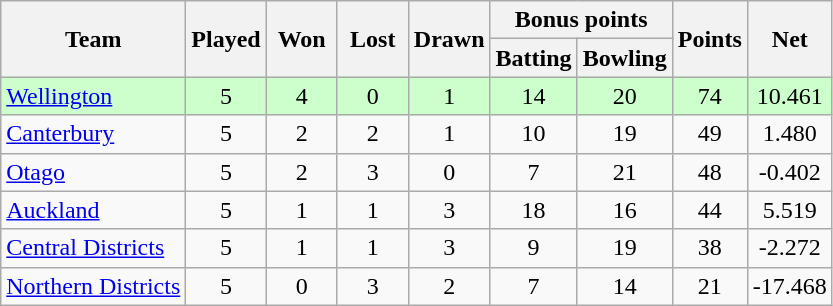<table class="wikitable" style="text-align:center;">
<tr>
<th rowspan="2">Team</th>
<th style="width:40px;" rowspan="2">Played</th>
<th style="width:40px;" rowspan="2">Won</th>
<th style="width:40px;" rowspan="2">Lost</th>
<th style="width:40px;" rowspan="2">Drawn</th>
<th style="width:40px;" colspan="2">Bonus points</th>
<th style="width:40px;" rowspan="2">Points</th>
<th style="width:40px;" rowspan="2">Net </th>
</tr>
<tr>
<th style="width:40px;">Batting</th>
<th style="width:40px;">Bowling</th>
</tr>
<tr style="background:#cfc">
<td style="text-align:left;"><a href='#'>Wellington</a></td>
<td>5</td>
<td>4</td>
<td>0</td>
<td>1</td>
<td>14</td>
<td>20</td>
<td>74</td>
<td>10.461</td>
</tr>
<tr>
<td style="text-align:left;"><a href='#'>Canterbury</a></td>
<td>5</td>
<td>2</td>
<td>2</td>
<td>1</td>
<td>10</td>
<td>19</td>
<td>49</td>
<td>1.480</td>
</tr>
<tr>
<td style="text-align:left;"><a href='#'>Otago</a></td>
<td>5</td>
<td>2</td>
<td>3</td>
<td>0</td>
<td>7</td>
<td>21</td>
<td>48</td>
<td>-0.402</td>
</tr>
<tr>
<td style="text-align:left;"><a href='#'>Auckland</a></td>
<td>5</td>
<td>1</td>
<td>1</td>
<td>3</td>
<td>18</td>
<td>16</td>
<td>44</td>
<td>5.519</td>
</tr>
<tr>
<td style="text-align:left;"><a href='#'>Central Districts</a></td>
<td>5</td>
<td>1</td>
<td>1</td>
<td>3</td>
<td>9</td>
<td>19</td>
<td>38</td>
<td>-2.272</td>
</tr>
<tr>
<td style="text-align:left;"><a href='#'>Northern Districts</a></td>
<td>5</td>
<td>0</td>
<td>3</td>
<td>2</td>
<td>7</td>
<td>14</td>
<td>21</td>
<td>-17.468</td>
</tr>
</table>
